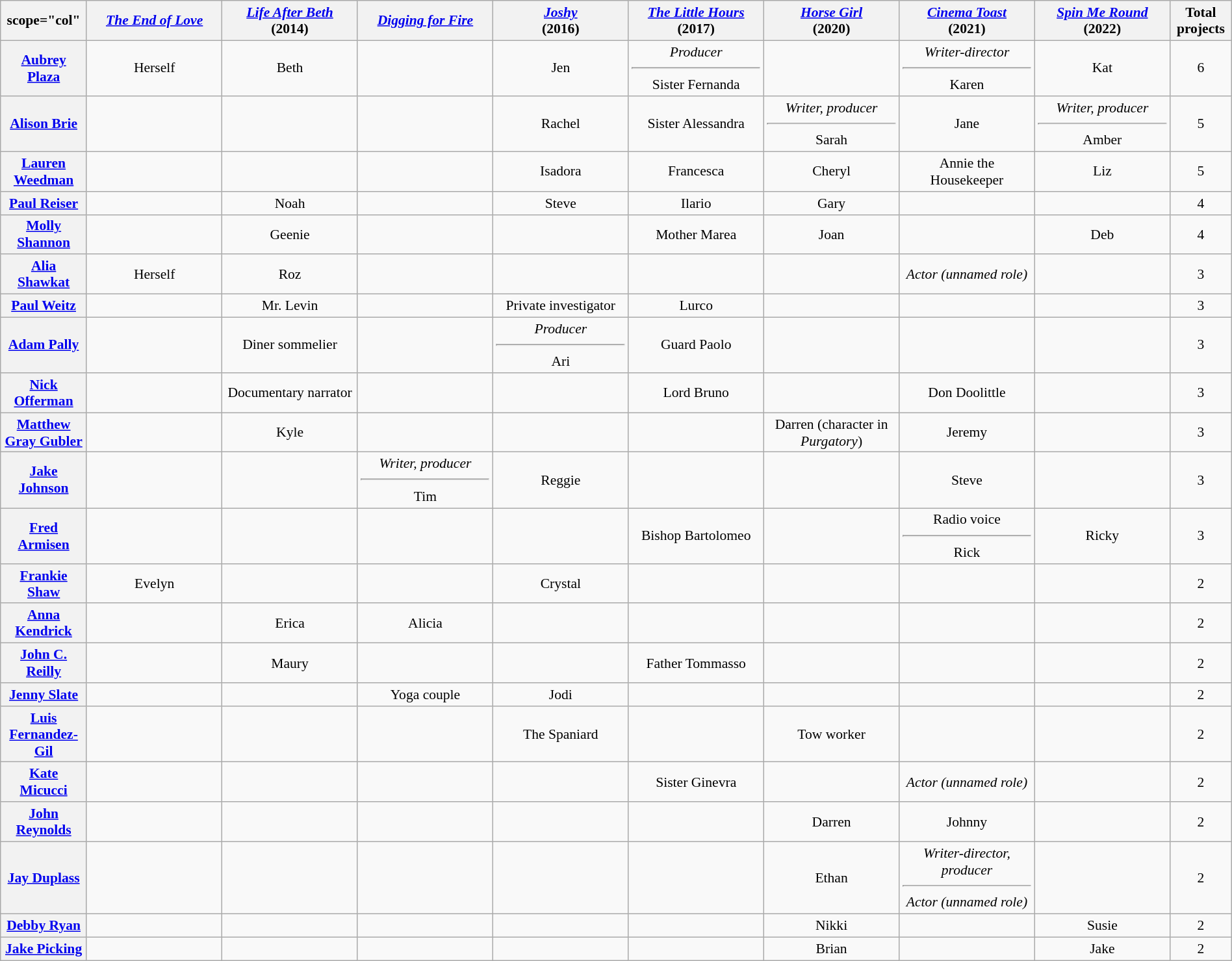<table class="wikitable sortable mw-collapsible mw-collapsed"; style="text-align:center; width:100%; font-size:90%;">
<tr>
<th>scope="col" </th>
<th scope="col" style="width: 11%;"><em><a href='#'>The End of Love</a></em><br></th>
<th scope="col" style="width: 11%;"><em><a href='#'>Life After Beth</a></em><br>(2014)</th>
<th scope="col" style="width: 11%;"><em><a href='#'>Digging for Fire</a></em><br></th>
<th scope="col" style="width: 11%;"><em><a href='#'>Joshy</a></em><br>(2016)</th>
<th scope="col" style="width: 11%;"><em><a href='#'>The Little Hours</a></em><br>(2017)</th>
<th scope="col" style="width: 11%;"><em><a href='#'>Horse Girl</a></em><br>(2020)</th>
<th scope="col" style="width: 11%;"><em><a href='#'>Cinema Toast</a></em><br>(2021)</th>
<th scope="col" style="width: 11%;"><em><a href='#'>Spin Me Round</a></em><br>(2022)</th>
<th scope="col" style="width: 5%;">Total projects</th>
</tr>
<tr>
<th scope="row"><a href='#'>Aubrey Plaza</a></th>
<td>Herself</td>
<td>Beth</td>
<td></td>
<td>Jen</td>
<td><em>Producer</em> <hr> Sister Fernanda</td>
<td></td>
<td><em>Writer-director</em> <hr> Karen</td>
<td>Kat</td>
<td>6</td>
</tr>
<tr>
<th scope="row"><a href='#'>Alison Brie</a></th>
<td></td>
<td></td>
<td></td>
<td>Rachel</td>
<td>Sister Alessandra</td>
<td><em>Writer, producer</em> <hr> Sarah</td>
<td>Jane</td>
<td><em>Writer, producer</em> <hr> Amber</td>
<td>5</td>
</tr>
<tr>
<th scope="row"><a href='#'>Lauren Weedman</a></th>
<td></td>
<td></td>
<td></td>
<td>Isadora</td>
<td>Francesca</td>
<td>Cheryl</td>
<td>Annie the Housekeeper</td>
<td>Liz</td>
<td>5</td>
</tr>
<tr>
<th scope="row"><a href='#'>Paul Reiser</a></th>
<td></td>
<td>Noah</td>
<td></td>
<td>Steve</td>
<td>Ilario</td>
<td>Gary</td>
<td></td>
<td></td>
<td>4</td>
</tr>
<tr>
<th scope="row"><a href='#'>Molly Shannon</a></th>
<td></td>
<td>Geenie</td>
<td></td>
<td></td>
<td>Mother Marea</td>
<td>Joan</td>
<td></td>
<td>Deb</td>
<td>4</td>
</tr>
<tr>
<th scope="row"><a href='#'>Alia Shawkat</a></th>
<td>Herself</td>
<td>Roz</td>
<td></td>
<td></td>
<td></td>
<td></td>
<td><em>Actor (unnamed role)</em></td>
<td></td>
<td>3</td>
</tr>
<tr>
<th scope="row"><a href='#'>Paul Weitz</a></th>
<td></td>
<td>Mr. Levin</td>
<td></td>
<td>Private investigator</td>
<td>Lurco</td>
<td></td>
<td></td>
<td></td>
<td>3</td>
</tr>
<tr>
<th scope="row"><a href='#'>Adam Pally</a></th>
<td></td>
<td>Diner sommelier</td>
<td></td>
<td><em>Producer</em> <hr> Ari</td>
<td>Guard Paolo</td>
<td></td>
<td></td>
<td></td>
<td>3</td>
</tr>
<tr>
<th scope="row"><a href='#'>Nick Offerman</a></th>
<td></td>
<td>Documentary narrator</td>
<td></td>
<td></td>
<td>Lord Bruno</td>
<td></td>
<td>Don Doolittle</td>
<td></td>
<td>3</td>
</tr>
<tr>
<th scope="row"><a href='#'>Matthew Gray Gubler</a></th>
<td></td>
<td>Kyle</td>
<td></td>
<td></td>
<td></td>
<td>Darren (character in <em>Purgatory</em>)</td>
<td>Jeremy</td>
<td></td>
<td>3</td>
</tr>
<tr>
<th scope="row"><a href='#'>Jake Johnson</a></th>
<td></td>
<td></td>
<td><em>Writer, producer</em> <hr> Tim</td>
<td>Reggie</td>
<td></td>
<td></td>
<td>Steve</td>
<td></td>
<td>3</td>
</tr>
<tr>
<th scope="row"><a href='#'>Fred Armisen</a></th>
<td></td>
<td></td>
<td></td>
<td></td>
<td>Bishop Bartolomeo</td>
<td></td>
<td>Radio voice <hr> Rick</td>
<td>Ricky</td>
<td>3</td>
</tr>
<tr>
<th scope="row"><a href='#'>Frankie Shaw</a></th>
<td>Evelyn</td>
<td></td>
<td></td>
<td>Crystal</td>
<td></td>
<td></td>
<td></td>
<td></td>
<td>2</td>
</tr>
<tr>
<th scope="row"><a href='#'>Anna Kendrick</a></th>
<td></td>
<td>Erica</td>
<td>Alicia</td>
<td></td>
<td></td>
<td></td>
<td></td>
<td></td>
<td>2</td>
</tr>
<tr>
<th scope="row"><a href='#'>John C. Reilly</a></th>
<td></td>
<td>Maury</td>
<td></td>
<td></td>
<td>Father Tommasso</td>
<td></td>
<td></td>
<td></td>
<td>2</td>
</tr>
<tr>
<th scope="row"><a href='#'>Jenny Slate</a></th>
<td></td>
<td></td>
<td>Yoga couple</td>
<td>Jodi</td>
<td></td>
<td></td>
<td></td>
<td></td>
<td>2</td>
</tr>
<tr>
<th scope="row"><a href='#'>Luis Fernandez-Gil</a></th>
<td></td>
<td></td>
<td></td>
<td>The Spaniard</td>
<td></td>
<td>Tow worker</td>
<td></td>
<td></td>
<td>2</td>
</tr>
<tr>
<th scope="row"><a href='#'>Kate Micucci</a></th>
<td></td>
<td></td>
<td></td>
<td></td>
<td>Sister Ginevra</td>
<td></td>
<td><em>Actor (unnamed role)</em></td>
<td></td>
<td>2</td>
</tr>
<tr>
<th scope="row"><a href='#'>John Reynolds</a></th>
<td></td>
<td></td>
<td></td>
<td></td>
<td></td>
<td>Darren</td>
<td>Johnny</td>
<td></td>
<td>2</td>
</tr>
<tr>
<th scope="row"><a href='#'>Jay Duplass</a></th>
<td></td>
<td></td>
<td></td>
<td></td>
<td></td>
<td>Ethan</td>
<td><em>Writer-director, producer <hr> Actor (unnamed role)</em></td>
<td></td>
<td>2</td>
</tr>
<tr>
<th scope="row"><a href='#'>Debby Ryan</a></th>
<td></td>
<td></td>
<td></td>
<td></td>
<td></td>
<td>Nikki</td>
<td></td>
<td>Susie</td>
<td>2</td>
</tr>
<tr>
<th scope="row"><a href='#'>Jake Picking</a></th>
<td></td>
<td></td>
<td></td>
<td></td>
<td></td>
<td>Brian</td>
<td></td>
<td>Jake</td>
<td>2</td>
</tr>
</table>
